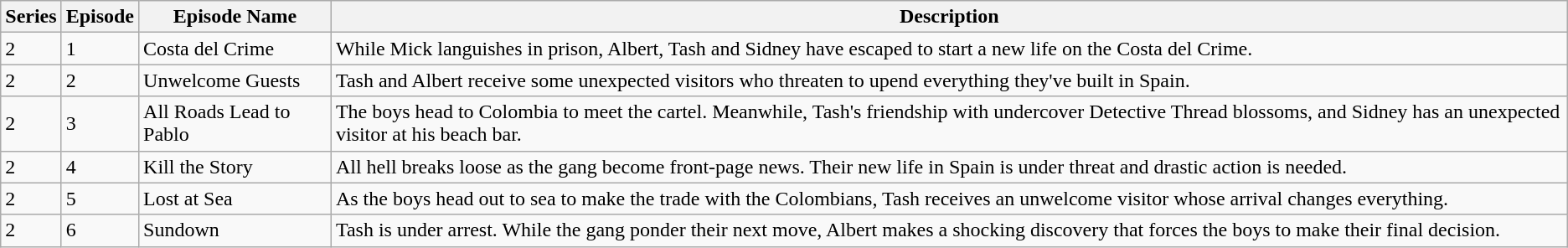<table class="wikitable">
<tr>
<th>Series</th>
<th>Episode</th>
<th>Episode Name</th>
<th>Description</th>
</tr>
<tr>
<td>2</td>
<td>1</td>
<td>Costa del Crime</td>
<td>While Mick languishes in prison, Albert, Tash and Sidney have escaped to start a new life on the Costa del Crime.</td>
</tr>
<tr>
<td>2</td>
<td>2</td>
<td>Unwelcome Guests</td>
<td>Tash and Albert receive some unexpected visitors who threaten to upend everything they've built in Spain.</td>
</tr>
<tr>
<td>2</td>
<td>3</td>
<td>All Roads Lead to Pablo</td>
<td>The boys head to Colombia to meet the cartel. Meanwhile, Tash's friendship with undercover Detective Thread blossoms, and Sidney has an unexpected visitor at his beach bar.</td>
</tr>
<tr>
<td>2</td>
<td>4</td>
<td>Kill the Story</td>
<td>All hell breaks loose as the gang become front-page news. Their new life in Spain is under threat and drastic action is needed.</td>
</tr>
<tr>
<td>2</td>
<td>5</td>
<td>Lost at Sea</td>
<td>As the boys head out to sea to make the trade with the Colombians, Tash receives an unwelcome visitor whose arrival changes everything.</td>
</tr>
<tr>
<td>2</td>
<td>6</td>
<td>Sundown</td>
<td>Tash is under arrest. While the gang ponder their next move, Albert makes a shocking discovery that forces the boys to make their final decision.</td>
</tr>
</table>
